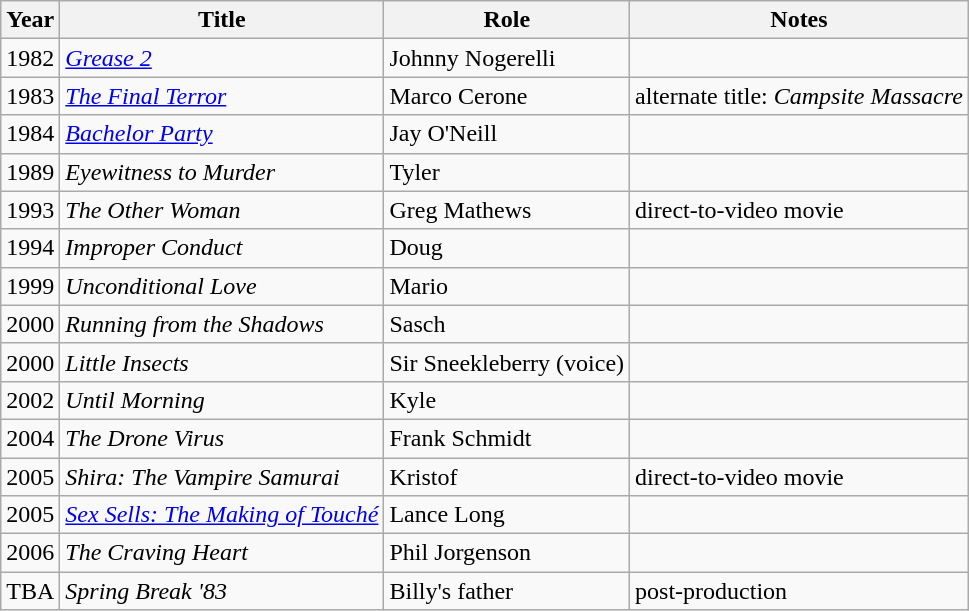<table class="wikitable">
<tr>
<th>Year</th>
<th>Title</th>
<th>Role</th>
<th>Notes</th>
</tr>
<tr>
<td>1982</td>
<td><em><a href='#'>Grease 2</a></em></td>
<td>Johnny Nogerelli</td>
<td></td>
</tr>
<tr>
<td>1983</td>
<td><em><a href='#'>The Final Terror</a></em></td>
<td>Marco Cerone</td>
<td>alternate title: <em>Campsite Massacre</em></td>
</tr>
<tr>
<td>1984</td>
<td><em><a href='#'>Bachelor Party</a></em></td>
<td>Jay O'Neill</td>
<td></td>
</tr>
<tr>
<td>1989</td>
<td><em>Eyewitness to Murder</em></td>
<td>Tyler</td>
<td></td>
</tr>
<tr>
<td>1993</td>
<td><em>The Other Woman</em></td>
<td>Greg Mathews</td>
<td>direct-to-video movie</td>
</tr>
<tr>
<td>1994</td>
<td><em>Improper Conduct</em></td>
<td>Doug</td>
<td></td>
</tr>
<tr>
<td>1999</td>
<td><em>Unconditional Love</em></td>
<td>Mario</td>
<td></td>
</tr>
<tr>
<td>2000</td>
<td><em>Running from the Shadows</em></td>
<td>Sasch</td>
<td></td>
</tr>
<tr>
<td>2000</td>
<td><em>Little Insects</em></td>
<td>Sir Sneekleberry (voice)</td>
<td></td>
</tr>
<tr>
<td>2002</td>
<td><em>Until Morning</em></td>
<td>Kyle</td>
<td></td>
</tr>
<tr>
<td>2004</td>
<td><em>The Drone Virus</em></td>
<td>Frank Schmidt</td>
<td></td>
</tr>
<tr>
<td>2005</td>
<td><em>Shira: The Vampire Samurai</em></td>
<td>Kristof</td>
<td>direct-to-video movie</td>
</tr>
<tr>
<td>2005</td>
<td><em><a href='#'>Sex Sells: The Making of Touché</a></em></td>
<td>Lance Long</td>
<td></td>
</tr>
<tr>
<td>2006</td>
<td><em>The Craving Heart</em></td>
<td>Phil Jorgenson</td>
<td></td>
</tr>
<tr>
<td>TBA</td>
<td><em>Spring Break '83</em></td>
<td>Billy's father</td>
<td>post-production</td>
</tr>
</table>
